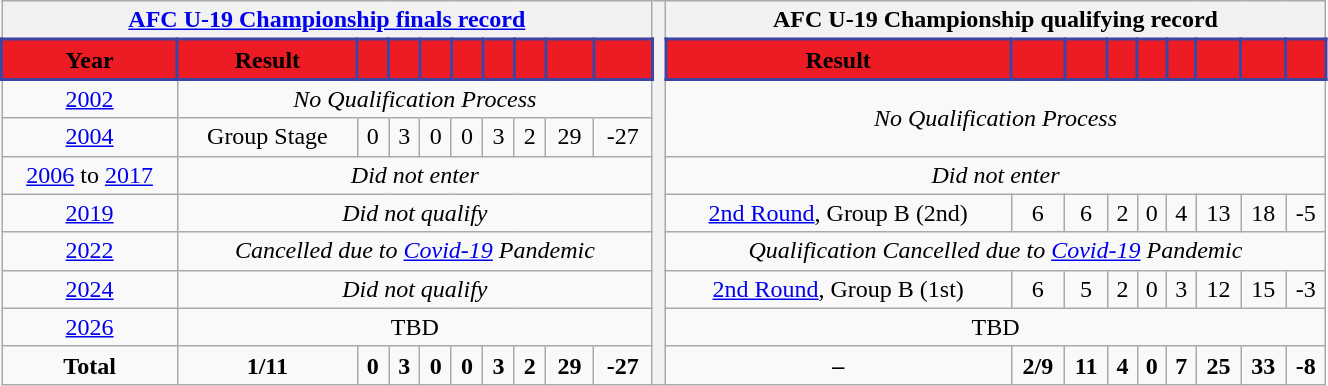<table Class = "wikitable" style = "text-align: center; width:70%;">
<tr>
<th colspan=10><a href='#'>AFC U-19 Championship finals record</a></th>
<th style="width:1%;" rowspan="42"></th>
<th colspan=9>AFC U-19 Championship qualifying record</th>
</tr>
<tr>
<th style="background:#ED1C24;border: 2px solid #3F43A4;"><span>Year</span></th>
<th style="background:#ED1C24;border: 2px solid #3F43A4;"><span>Result</span></th>
<th style="background:#ED1C24;border: 2px solid #3F43A4;"><span></span></th>
<th style="background:#ED1C24;border: 2px solid #3F43A4;"><span></span></th>
<th style="background:#ED1C24;border: 2px solid #3F43A4;"><span></span></th>
<th style="background:#ED1C24;border: 2px solid #3F43A4;"><span></span></th>
<th style="background:#ED1C24;border: 2px solid #3F43A4;"><span></span></th>
<th style="background:#ED1C24;border: 2px solid #3F43A4;"><span></span></th>
<th style="background:#ED1C24;border: 2px solid #3F43A4;"><span></span></th>
<th style="background:#ED1C24;border: 2px solid #3F43A4;"><span></span></th>
<th style="background:#ED1C24;border: 2px solid #3F43A4;"><span>Result</span></th>
<th style="background:#ED1C24;border: 2px solid #3F43A4;"><span></span></th>
<th style="background:#ED1C24;border: 2px solid #3F43A4;"><span></span></th>
<th style="background:#ED1C24;border: 2px solid #3F43A4;"><span></span></th>
<th style="background:#ED1C24;border: 2px solid #3F43A4;"><span></span></th>
<th style="background:#ED1C24;border: 2px solid #3F43A4;"><span></span></th>
<th style="background:#ED1C24;border: 2px solid #3F43A4;"><span></span></th>
<th style="background:#ED1C24;border: 2px solid #3F43A4;"><span></span></th>
<th style="background:#ED1C24;border: 2px solid #3F43A4;"><span></span></th>
</tr>
<tr>
<td> <a href='#'>2002</a></td>
<td colspan=9><em>No Qualification Process</em></td>
<td colspan=9 rowspan=2><em>No Qualification Process</em></td>
</tr>
<tr>
<td> <a href='#'>2004</a></td>
<td>Group Stage</td>
<td>0</td>
<td>3</td>
<td>0</td>
<td>0</td>
<td>3</td>
<td>2</td>
<td>29</td>
<td>-27</td>
</tr>
<tr>
<td> <a href='#'>2006</a> to  <a href='#'>2017</a></td>
<td colspan=9><em>Did not enter</em></td>
<td colspan=9><em>Did not enter</em></td>
</tr>
<tr>
<td> <a href='#'>2019</a></td>
<td colspan=9><em>Did not qualify</em></td>
<td><a href='#'>2nd Round</a>, Group B (2nd)</td>
<td>6</td>
<td>6</td>
<td>2</td>
<td>0</td>
<td>4</td>
<td>13</td>
<td>18</td>
<td>-5</td>
</tr>
<tr>
<td> <a href='#'>2022</a></td>
<td colspan=9><em>Cancelled due to <a href='#'>Covid-19</a> Pandemic</em></td>
<td colspan=9><em>Qualification Cancelled due to <a href='#'>Covid-19</a> Pandemic</em></td>
</tr>
<tr>
<td> <a href='#'>2024</a></td>
<td colspan=9><em>Did not qualify</em></td>
<td><a href='#'>2nd Round</a>, Group B (1st)</td>
<td>6</td>
<td>5</td>
<td>2</td>
<td>0</td>
<td>3</td>
<td>12</td>
<td>15</td>
<td>-3</td>
</tr>
<tr>
<td> <a href='#'>2026</a></td>
<td colspan=9>TBD</td>
<td colspan=9>TBD</td>
</tr>
<tr>
<td><strong>Total</strong></td>
<td><strong>1/11</strong></td>
<td><strong>0</strong></td>
<td><strong>3</strong></td>
<td><strong>0</strong></td>
<td><strong>0</strong></td>
<td><strong>3</strong></td>
<td><strong>2</strong></td>
<td><strong>29</strong></td>
<td><strong>-27</strong></td>
<td><strong>–</strong></td>
<td><strong>2/9</strong></td>
<td><strong>11</strong></td>
<td><strong>4</strong></td>
<td><strong>0</strong></td>
<td><strong>7</strong></td>
<td><strong>25</strong></td>
<td><strong>33</strong></td>
<td><strong>-8</strong></td>
</tr>
</table>
